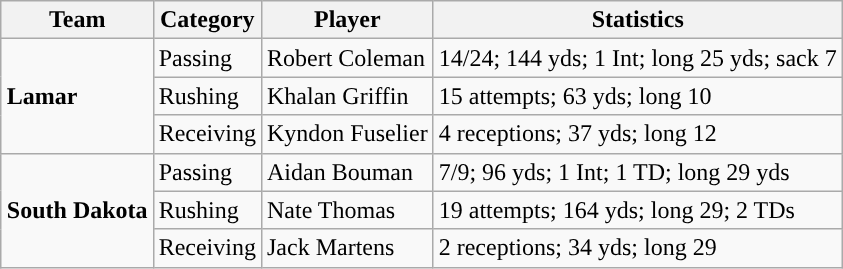<table class="wikitable" style="float: right;">
<tr>
<th>Team</th>
<th>Category</th>
<th>Player</th>
<th>Statistics</th>
</tr>
<tr>
<td rowspan=3><strong>Lamar</strong></td>
<td>Passing</td>
<td>Robert Coleman</td>
<td>14/24; 144 yds; 1 Int; long 25 yds; sack 7</td>
</tr>
<tr>
<td>Rushing</td>
<td>Khalan Griffin</td>
<td>15 attempts; 63 yds; long 10</td>
</tr>
<tr>
<td>Receiving</td>
<td>Kyndon Fuselier</td>
<td>4 receptions; 37 yds; long 12</td>
</tr>
<tr>
<td rowspan=3><strong>South Dakota</strong></td>
<td>Passing</td>
<td>Aidan Bouman</td>
<td>7/9; 96 yds; 1 Int; 1 TD; long 29 yds</td>
</tr>
<tr>
<td>Rushing</td>
<td>Nate Thomas</td>
<td>19 attempts; 164 yds; long 29; 2 TDs</td>
</tr>
<tr>
<td>Receiving</td>
<td>Jack Martens</td>
<td>2 receptions; 34 yds; long 29</td>
</tr>
</table>
